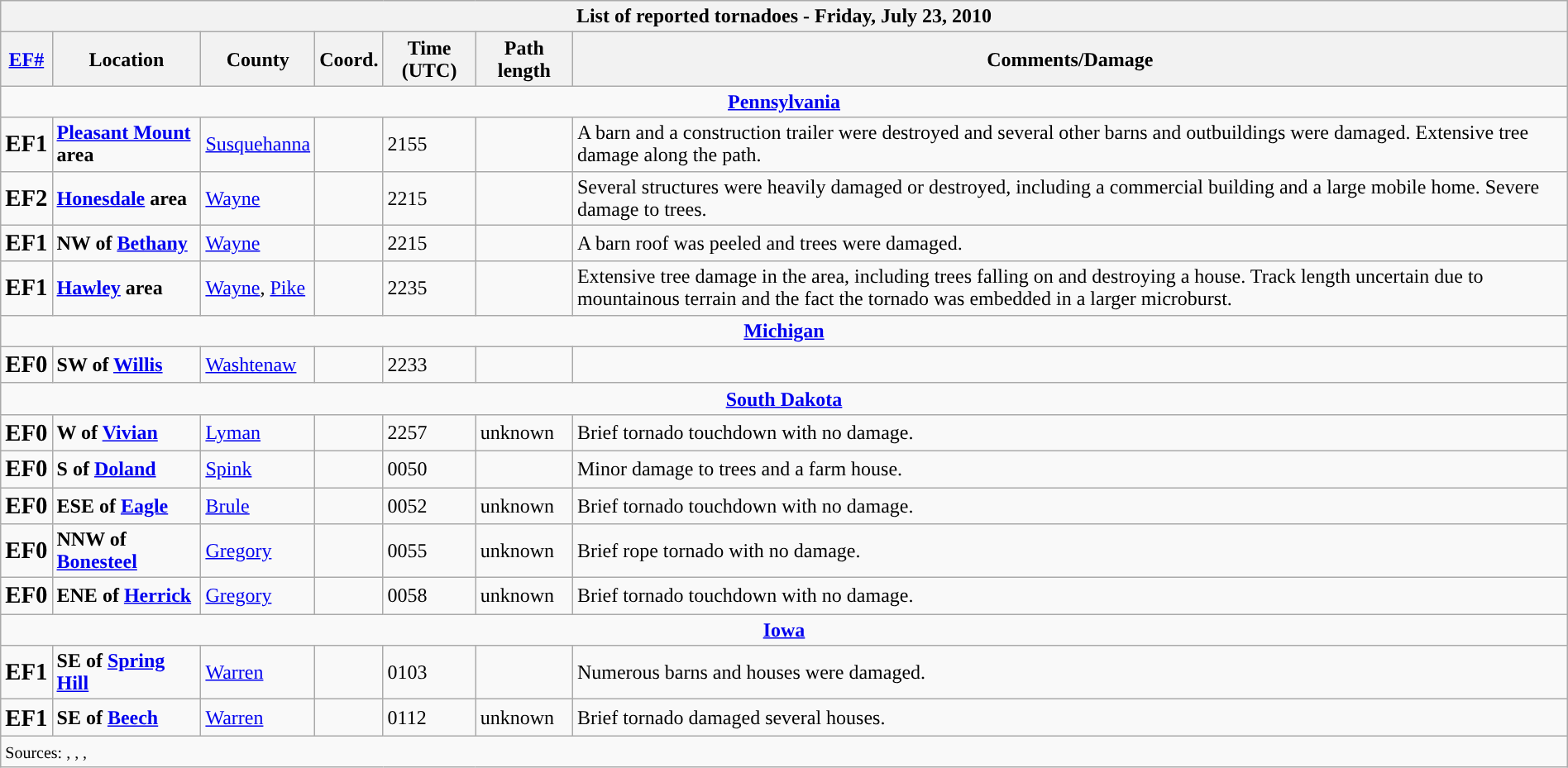<table class="wikitable collapsible" style="width:100%;">
<tr>
<th colspan="7">List of reported tornadoes - Friday, July 23, 2010</th>
</tr>
<tr>
<th><a href='#'>EF#</a></th>
<th>Location</th>
<th>County</th>
<th>Coord.</th>
<th>Time (UTC)</th>
<th>Path length</th>
<th>Comments/Damage</th>
</tr>
<tr>
<td colspan="7" style="text-align:center;"><strong><a href='#'>Pennsylvania</a></strong></td>
</tr>
<tr>
<td><big><strong>EF1</strong></big></td>
<td><strong><a href='#'>Pleasant Mount</a> area</strong></td>
<td><a href='#'>Susquehanna</a></td>
<td></td>
<td>2155</td>
<td></td>
<td>A barn and a construction trailer were destroyed and several other barns and outbuildings were damaged. Extensive tree damage along the path.</td>
</tr>
<tr>
<td><big><strong>EF2</strong></big></td>
<td><strong><a href='#'>Honesdale</a> area</strong></td>
<td><a href='#'>Wayne</a></td>
<td></td>
<td>2215</td>
<td></td>
<td>Several structures were heavily damaged or destroyed, including a commercial building and a large mobile home. Severe damage to trees.</td>
</tr>
<tr>
<td><big><strong>EF1</strong></big></td>
<td><strong>NW of <a href='#'>Bethany</a></strong></td>
<td><a href='#'>Wayne</a></td>
<td></td>
<td>2215</td>
<td></td>
<td>A barn roof was peeled and trees were damaged.</td>
</tr>
<tr>
<td><big><strong>EF1</strong></big></td>
<td><strong><a href='#'>Hawley</a> area</strong></td>
<td><a href='#'>Wayne</a>, <a href='#'>Pike</a></td>
<td></td>
<td>2235</td>
<td></td>
<td>Extensive tree damage in the area, including trees falling on and destroying a house. Track length uncertain due to mountainous terrain and the fact the tornado was embedded in a larger microburst.</td>
</tr>
<tr>
<td colspan="7" style="text-align:center;"><strong><a href='#'>Michigan</a></strong></td>
</tr>
<tr>
<td><big><strong>EF0</strong></big></td>
<td><strong>SW of <a href='#'>Willis</a></strong></td>
<td><a href='#'>Washtenaw</a></td>
<td></td>
<td>2233</td>
<td></td>
<td></td>
</tr>
<tr>
<td colspan="7" style="text-align:center;"><strong><a href='#'>South Dakota</a></strong></td>
</tr>
<tr>
<td><big><strong>EF0</strong></big></td>
<td><strong>W of <a href='#'>Vivian</a></strong></td>
<td><a href='#'>Lyman</a></td>
<td></td>
<td>2257</td>
<td>unknown</td>
<td>Brief tornado touchdown with no damage.</td>
</tr>
<tr>
<td><big><strong>EF0</strong></big></td>
<td><strong>S of <a href='#'>Doland</a></strong></td>
<td><a href='#'>Spink</a></td>
<td></td>
<td>0050</td>
<td></td>
<td>Minor damage to trees and a farm house.</td>
</tr>
<tr>
<td><big><strong>EF0</strong></big></td>
<td><strong>ESE of <a href='#'>Eagle</a></strong></td>
<td><a href='#'>Brule</a></td>
<td></td>
<td>0052</td>
<td>unknown</td>
<td>Brief tornado touchdown with no damage.</td>
</tr>
<tr>
<td><big><strong>EF0</strong></big></td>
<td><strong>NNW of <a href='#'>Bonesteel</a></strong></td>
<td><a href='#'>Gregory</a></td>
<td></td>
<td>0055</td>
<td>unknown</td>
<td>Brief rope tornado with no damage.</td>
</tr>
<tr>
<td><big><strong>EF0</strong></big></td>
<td><strong>ENE of <a href='#'>Herrick</a></strong></td>
<td><a href='#'>Gregory</a></td>
<td></td>
<td>0058</td>
<td>unknown</td>
<td>Brief tornado touchdown with no damage.</td>
</tr>
<tr>
<td colspan="7" style="text-align:center;"><strong><a href='#'>Iowa</a></strong></td>
</tr>
<tr>
<td><big><strong>EF1</strong></big></td>
<td><strong>SE of <a href='#'>Spring Hill</a></strong></td>
<td><a href='#'>Warren</a></td>
<td></td>
<td>0103</td>
<td></td>
<td>Numerous barns and houses were damaged.</td>
</tr>
<tr>
<td><big><strong>EF1</strong></big></td>
<td><strong>SE of <a href='#'>Beech</a></strong></td>
<td><a href='#'>Warren</a></td>
<td></td>
<td>0112</td>
<td>unknown</td>
<td>Brief tornado damaged several houses.</td>
</tr>
<tr>
<td colspan="7"><small>Sources: , , , </small></td>
</tr>
</table>
